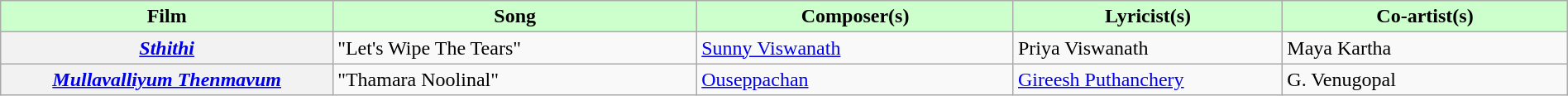<table class="wikitable plainrowheaders" width="100%" textcolor:#000;">
<tr style="background:#cfc; text-align:center;">
<td scope="col" width=21%><strong>Film</strong></td>
<td scope="col" width=23%><strong>Song</strong></td>
<td scope="col" width=20%><strong>Composer(s)</strong></td>
<td scope="col" width=17%><strong>Lyricist(s)</strong></td>
<td scope="col" width=18%><strong>Co-artist(s)</strong></td>
</tr>
<tr>
<th scope="row"><em><a href='#'>Sthithi</a></em></th>
<td>"Let's Wipe The Tears"</td>
<td><a href='#'>Sunny Viswanath</a></td>
<td>Priya Viswanath</td>
<td>Maya Kartha</td>
</tr>
<tr>
<th scope="row"><em><a href='#'>Mullavalliyum Thenmavum</a></em></th>
<td>"Thamara Noolinal"</td>
<td><a href='#'>Ouseppachan</a></td>
<td><a href='#'>Gireesh Puthanchery</a></td>
<td>G. Venugopal</td>
</tr>
</table>
